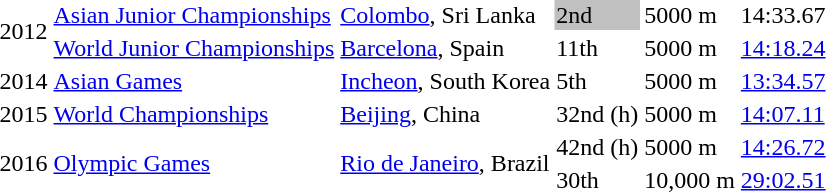<table>
<tr>
<td rowspan=2>2012</td>
<td><a href='#'>Asian Junior Championships</a></td>
<td><a href='#'>Colombo</a>, Sri Lanka</td>
<td bgcolor="silver">2nd</td>
<td>5000 m</td>
<td>14:33.67</td>
</tr>
<tr>
<td><a href='#'>World Junior Championships</a></td>
<td><a href='#'>Barcelona</a>, Spain</td>
<td>11th</td>
<td>5000 m</td>
<td><a href='#'>14:18.24</a></td>
</tr>
<tr>
<td>2014</td>
<td><a href='#'>Asian Games</a></td>
<td><a href='#'>Incheon</a>, South Korea</td>
<td>5th</td>
<td>5000 m</td>
<td><a href='#'>13:34.57</a></td>
</tr>
<tr>
<td>2015</td>
<td><a href='#'>World Championships</a></td>
<td><a href='#'>Beijing</a>, China</td>
<td>32nd (h)</td>
<td>5000 m</td>
<td><a href='#'>14:07.11</a></td>
</tr>
<tr>
<td rowspan=2>2016</td>
<td rowspan=2><a href='#'>Olympic Games</a></td>
<td rowspan=2><a href='#'>Rio de Janeiro</a>, Brazil</td>
<td>42nd (h)</td>
<td>5000 m</td>
<td><a href='#'>14:26.72</a></td>
</tr>
<tr>
<td>30th</td>
<td>10,000 m</td>
<td><a href='#'>29:02.51</a></td>
</tr>
</table>
